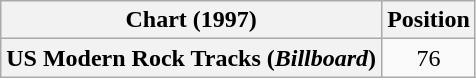<table class="wikitable plainrowheaders" style="text-align:center">
<tr>
<th>Chart (1997)</th>
<th>Position</th>
</tr>
<tr>
<th scope="row">US Modern Rock Tracks (<em>Billboard</em>)</th>
<td>76</td>
</tr>
</table>
